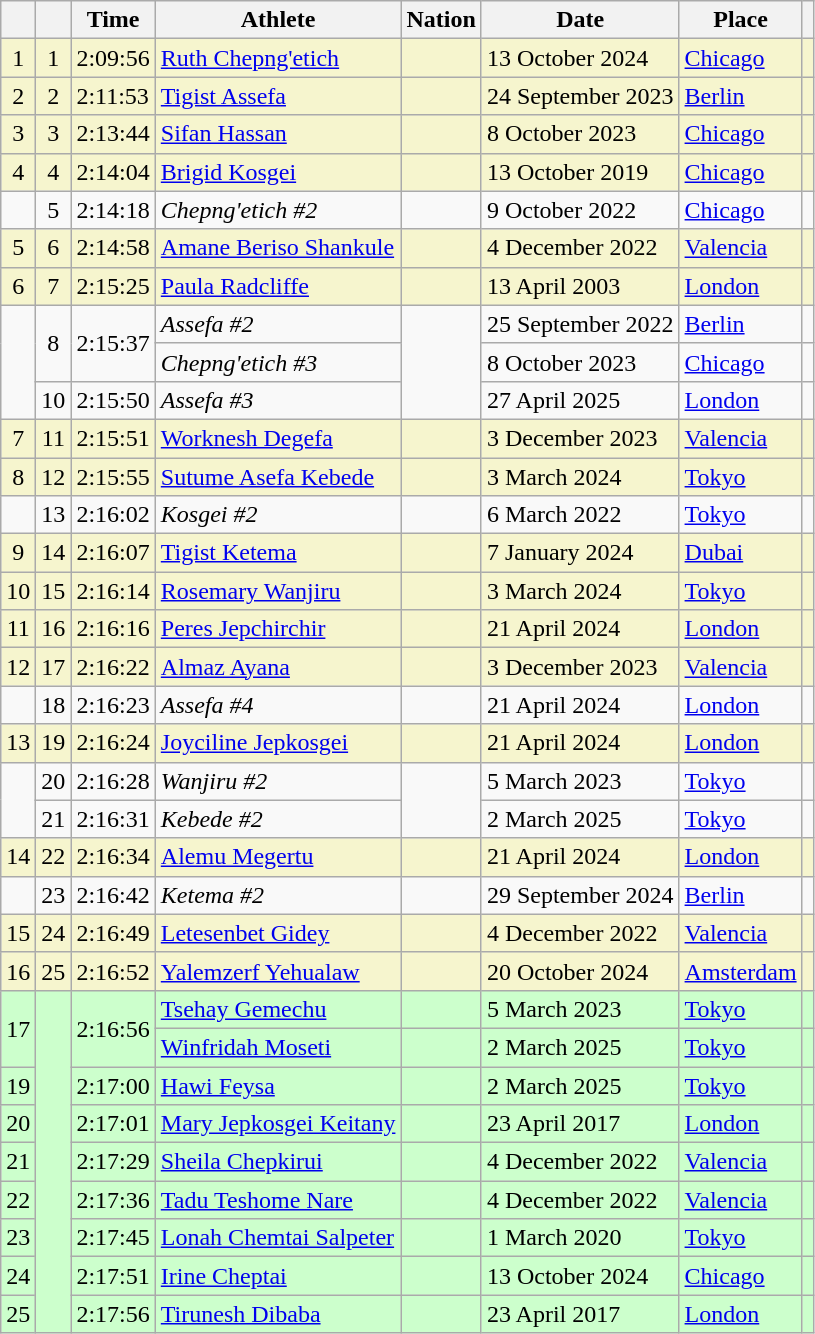<table class="wikitable sortable">
<tr>
<th></th>
<th></th>
<th>Time</th>
<th>Athlete</th>
<th>Nation</th>
<th>Date</th>
<th>Place</th>
<th class="unsortable"></th>
</tr>
<tr bgcolor="#f6F5CE">
<td align=center>1</td>
<td align=center>1</td>
<td>2:09:56</td>
<td><a href='#'>Ruth Chepng'etich</a></td>
<td></td>
<td>13 October 2024</td>
<td><a href='#'>Chicago</a></td>
<td></td>
</tr>
<tr bgcolor="#f6F5CE">
<td align="center">2</td>
<td align="center">2</td>
<td>2:11:53</td>
<td><a href='#'>Tigist Assefa</a></td>
<td></td>
<td>24 September 2023</td>
<td><a href='#'>Berlin</a></td>
<td></td>
</tr>
<tr bgcolor="#f6F5CE">
<td align=center>3</td>
<td align="center">3</td>
<td>2:13:44</td>
<td><a href='#'>Sifan Hassan</a></td>
<td></td>
<td>8 October 2023</td>
<td><a href='#'>Chicago</a></td>
<td></td>
</tr>
<tr bgcolor="#f6F5CE">
<td align="center">4</td>
<td align="center">4</td>
<td>2:14:04</td>
<td><a href='#'>Brigid Kosgei</a></td>
<td></td>
<td>13 October 2019</td>
<td><a href='#'>Chicago</a></td>
<td></td>
</tr>
<tr>
<td align="center"></td>
<td align="center">5</td>
<td>2:14:18</td>
<td><em>Chepng'etich #2</em></td>
<td></td>
<td>9 October 2022</td>
<td><a href='#'>Chicago</a></td>
<td></td>
</tr>
<tr bgcolor="#f6F5CE">
<td align="center">5</td>
<td align="center">6</td>
<td>2:14:58</td>
<td><a href='#'>Amane Beriso Shankule</a></td>
<td></td>
<td>4 December 2022</td>
<td><a href='#'>Valencia</a></td>
<td></td>
</tr>
<tr bgcolor="#f6F5CE">
<td align="center">6</td>
<td align="center">7</td>
<td>2:15:25</td>
<td><a href='#'>Paula Radcliffe</a></td>
<td></td>
<td>13 April 2003</td>
<td><a href='#'>London</a></td>
<td></td>
</tr>
<tr>
<td rowspan="3"></td>
<td rowspan="2" align="center">8</td>
<td rowspan="2">2:15:37</td>
<td><em>Assefa #2</em></td>
<td rowspan="3"></td>
<td>25 September 2022</td>
<td><a href='#'>Berlin</a></td>
<td></td>
</tr>
<tr>
<td><em>Chepng'etich #3</em></td>
<td>8 October 2023</td>
<td><a href='#'>Chicago</a></td>
<td></td>
</tr>
<tr>
<td align="center">10</td>
<td>2:15:50</td>
<td><em>Assefa #3</em></td>
<td>27 April 2025</td>
<td><a href='#'>London</a></td>
<td></td>
</tr>
<tr bgcolor="#f6F5CE">
<td align="center">7</td>
<td align="center">11</td>
<td>2:15:51</td>
<td><a href='#'>Worknesh Degefa</a></td>
<td></td>
<td>3 December 2023</td>
<td><a href='#'>Valencia</a></td>
<td></td>
</tr>
<tr bgcolor="#f6F5CE">
<td align="center">8</td>
<td align="center">12</td>
<td>2:15:55</td>
<td><a href='#'>Sutume Asefa Kebede</a></td>
<td></td>
<td>3 March 2024</td>
<td><a href='#'>Tokyo</a></td>
<td></td>
</tr>
<tr>
<td></td>
<td align="center">13</td>
<td>2:16:02</td>
<td><em>Kosgei #2</em></td>
<td></td>
<td>6 March 2022</td>
<td><a href='#'>Tokyo</a></td>
<td></td>
</tr>
<tr bgcolor="#f6F5CE">
<td align="center">9</td>
<td align="center">14</td>
<td>2:16:07</td>
<td><a href='#'>Tigist Ketema</a></td>
<td></td>
<td>7 January 2024</td>
<td><a href='#'>Dubai</a></td>
<td></td>
</tr>
<tr bgcolor="#f6F5CE">
<td align="center">10</td>
<td align="center">15</td>
<td>2:16:14</td>
<td><a href='#'>Rosemary Wanjiru</a></td>
<td></td>
<td>3 March 2024</td>
<td><a href='#'>Tokyo</a></td>
<td></td>
</tr>
<tr bgcolor="#f6F5CE">
<td align="center">11</td>
<td align="center">16</td>
<td>2:16:16</td>
<td><a href='#'>Peres Jepchirchir</a></td>
<td></td>
<td>21 April 2024</td>
<td><a href='#'>London</a></td>
<td></td>
</tr>
<tr bgcolor="#f6F5CE">
<td align="center">12</td>
<td align="center">17</td>
<td>2:16:22</td>
<td><a href='#'>Almaz Ayana</a></td>
<td></td>
<td>3 December 2023</td>
<td><a href='#'>Valencia</a></td>
<td></td>
</tr>
<tr>
<td align="center"></td>
<td align="center">18</td>
<td>2:16:23</td>
<td><em>Assefa #4</em></td>
<td></td>
<td>21 April 2024</td>
<td><a href='#'>London</a></td>
<td></td>
</tr>
<tr bgcolor="#f6F5CE">
<td align="center">13</td>
<td align="center">19</td>
<td>2:16:24</td>
<td><a href='#'>Joyciline Jepkosgei</a></td>
<td></td>
<td>21 April 2024</td>
<td><a href='#'>London</a></td>
<td></td>
</tr>
<tr>
<td rowspan=2 align="center"></td>
<td align="center">20</td>
<td>2:16:28</td>
<td><em>Wanjiru #2</em></td>
<td rowspan=2></td>
<td>5 March 2023</td>
<td><a href='#'>Tokyo</a></td>
<td></td>
</tr>
<tr>
<td align="center">21</td>
<td>2:16:31</td>
<td><em>Kebede #2</em></td>
<td>2 March 2025</td>
<td><a href='#'>Tokyo</a></td>
<td></td>
</tr>
<tr bgcolor="#f6F5CE">
<td align="center">14</td>
<td align="center">22</td>
<td>2:16:34</td>
<td><a href='#'>Alemu Megertu</a></td>
<td></td>
<td>21 April 2024</td>
<td><a href='#'>London</a></td>
<td></td>
</tr>
<tr>
<td></td>
<td align="center">23</td>
<td>2:16:42</td>
<td><em>Ketema #2</em></td>
<td></td>
<td>29 September 2024</td>
<td><a href='#'>Berlin</a></td>
<td></td>
</tr>
<tr bgcolor="#f6F5CE">
<td align="center">15</td>
<td align="center">24</td>
<td>2:16:49</td>
<td><a href='#'>Letesenbet Gidey</a></td>
<td></td>
<td>4 December 2022</td>
<td><a href='#'>Valencia</a></td>
<td></td>
</tr>
<tr bgcolor="#f6F5CE">
<td align="center">16</td>
<td align="center">25</td>
<td>2:16:52</td>
<td><a href='#'>Yalemzerf Yehualaw</a></td>
<td></td>
<td>20 October 2024</td>
<td><a href='#'>Amsterdam</a></td>
<td></td>
</tr>
<tr bgcolor="#CCFFCC">
<td rowspan=2 align="center">17</td>
<td rowspan="9" align="center"></td>
<td rowspan=2>2:16:56</td>
<td><a href='#'>Tsehay Gemechu</a></td>
<td></td>
<td>5 March 2023</td>
<td><a href='#'>Tokyo</a></td>
<td></td>
</tr>
<tr bgcolor="#CCFFCC">
<td><a href='#'>Winfridah Moseti</a></td>
<td></td>
<td>2 March 2025</td>
<td><a href='#'>Tokyo</a></td>
<td></td>
</tr>
<tr bgcolor="#CCFFCC">
<td align=center>19</td>
<td>2:17:00</td>
<td><a href='#'>Hawi Feysa</a></td>
<td></td>
<td>2 March 2025</td>
<td><a href='#'>Tokyo</a></td>
<td></td>
</tr>
<tr bgcolor="#CCFFCC">
<td align="center">20</td>
<td>2:17:01</td>
<td><a href='#'>Mary Jepkosgei Keitany</a></td>
<td></td>
<td>23 April 2017</td>
<td><a href='#'>London</a></td>
<td></td>
</tr>
<tr bgcolor="#CCFFCC">
<td align=center>21</td>
<td>2:17:29</td>
<td><a href='#'>Sheila Chepkirui</a></td>
<td></td>
<td>4 December 2022</td>
<td><a href='#'>Valencia</a></td>
<td></td>
</tr>
<tr bgcolor="#CCFFCC">
<td align=center>22</td>
<td>2:17:36</td>
<td><a href='#'>Tadu Teshome Nare</a></td>
<td></td>
<td>4 December 2022</td>
<td><a href='#'>Valencia</a></td>
<td></td>
</tr>
<tr bgcolor="#CCFFCC">
<td align="center">23</td>
<td>2:17:45</td>
<td><a href='#'>Lonah Chemtai Salpeter</a></td>
<td></td>
<td>1 March 2020</td>
<td><a href='#'>Tokyo</a></td>
<td></td>
</tr>
<tr bgcolor="#CCFFCC">
<td align=center>24</td>
<td>2:17:51</td>
<td><a href='#'>Irine Cheptai</a></td>
<td></td>
<td>13 October 2024</td>
<td><a href='#'>Chicago</a></td>
<td></td>
</tr>
<tr bgcolor="#CCFFCC">
<td align="center">25</td>
<td>2:17:56</td>
<td><a href='#'>Tirunesh Dibaba</a></td>
<td></td>
<td>23 April 2017</td>
<td><a href='#'>London</a></td>
<td></td>
</tr>
</table>
